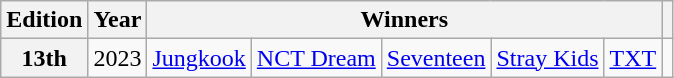<table class="wikitable plainrowheaders" style="text-align:center">
<tr>
<th scope="col">Edition</th>
<th scope="col">Year</th>
<th scope="col" colspan="5">Winners</th>
<th scope="col"></th>
</tr>
<tr>
<th scope="row" style="text-align:center">13th</th>
<td>2023</td>
<td><a href='#'>Jungkook</a></td>
<td><a href='#'>NCT Dream</a></td>
<td><a href='#'>Seventeen</a></td>
<td><a href='#'>Stray Kids</a></td>
<td><a href='#'>TXT</a></td>
<td></td>
</tr>
</table>
